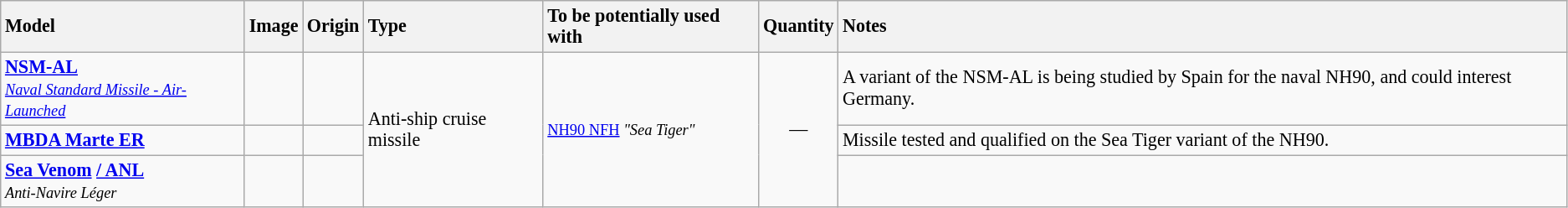<table class="wikitable" style="font-size: 92%;">
<tr>
<th style="text-align: left">Model</th>
<th style="text-align: left">Image</th>
<th style="text-align: left">Origin</th>
<th style="text-align: left">Type</th>
<th style="text-align: left">To be potentially used with</th>
<th style="text-align: left">Quantity</th>
<th style="text-align: left">Notes</th>
</tr>
<tr>
<td><a href='#'><strong>NSM-AL</strong></a><br><a href='#'><small><em>Naval Standard Missile - Air-Launched</em></small></a></td>
<td style="text-align: center"></td>
<td></td>
<td rowspan="3">Anti-ship cruise missile</td>
<td rowspan="3"><small><a href='#'>NH90 NFH</a> <em>"Sea Tiger"</em></small></td>
<td rowspan="3" style="text-align: center">—</td>
<td>A variant of the NSM-AL is being studied by Spain for the naval NH90, and could interest Germany.</td>
</tr>
<tr>
<td><a href='#'><strong>MBDA Marte ER</strong></a></td>
<td style="text-align: center"></td>
<td></td>
<td>Missile tested and qualified on the Sea Tiger variant of the NH90.</td>
</tr>
<tr>
<td><strong><a href='#'>Sea Venom</a></strong> <strong><a href='#'>/ ANL</a></strong><br><em><small>Anti-Navire Léger</small></em></td>
<td></td>
<td><br></td>
<td></td>
</tr>
</table>
